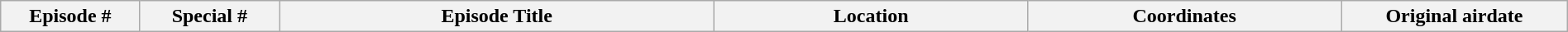<table class="wikitable plainrowheaders" style="width:100%; margin:auto;">
<tr>
<th width="8%">Episode #</th>
<th width="8%">Special #</th>
<th width="25%">Episode Title</th>
<th width="18%">Location</th>
<th width="18%">Coordinates</th>
<th width="13%">Original airdate<br><onlyinclude>





</onlyinclude></th>
</tr>
</table>
